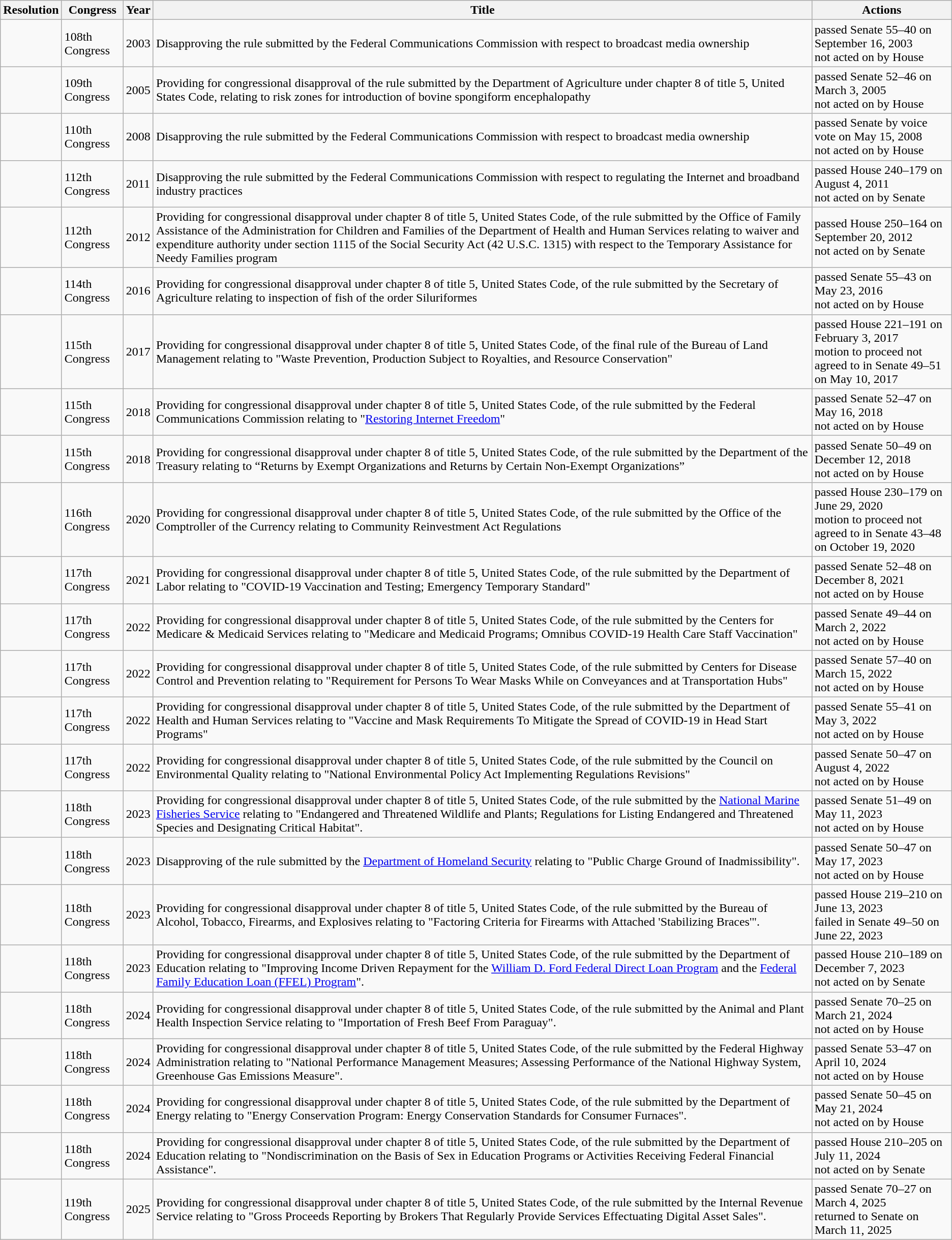<table class="wikitable sortable">
<tr>
<th>Resolution</th>
<th>Congress</th>
<th>Year</th>
<th>Title</th>
<th>Actions</th>
</tr>
<tr>
<td></td>
<td>108th Congress</td>
<td>2003</td>
<td>Disapproving the rule submitted by the Federal Communications Commission with respect to broadcast media ownership</td>
<td>passed Senate 55–40 on September 16, 2003<br>not acted on by House</td>
</tr>
<tr>
<td></td>
<td>109th Congress</td>
<td>2005</td>
<td>Providing for congressional disapproval of the rule submitted by the Department of Agriculture under chapter 8 of title 5, United States Code, relating to risk zones for introduction of bovine spongiform encephalopathy</td>
<td>passed Senate 52–46 on March 3, 2005<br>not acted on by House</td>
</tr>
<tr>
<td></td>
<td>110th Congress</td>
<td>2008</td>
<td>Disapproving the rule submitted by the Federal Communications Commission with respect to broadcast media ownership</td>
<td>passed Senate by voice vote on May 15, 2008<br>not acted on by House</td>
</tr>
<tr>
<td></td>
<td>112th Congress</td>
<td>2011</td>
<td>Disapproving the rule submitted by the Federal Communications Commission with respect to regulating the Internet and broadband industry practices</td>
<td>passed House 240–179 on August 4, 2011<br>not acted on by Senate</td>
</tr>
<tr>
<td></td>
<td>112th Congress</td>
<td>2012</td>
<td>Providing for congressional disapproval under chapter 8 of title 5, United States Code, of the rule submitted by the Office of Family Assistance of the Administration for Children and Families of the Department of Health and Human Services relating to waiver and expenditure authority under section 1115 of the Social Security Act (42 U.S.C. 1315) with respect to the Temporary Assistance for Needy Families program</td>
<td>passed House 250–164 on September 20, 2012<br>not acted on by Senate</td>
</tr>
<tr>
<td></td>
<td>114th Congress</td>
<td>2016</td>
<td>Providing for congressional disapproval under chapter 8 of title 5, United States Code, of the rule submitted by the Secretary of Agriculture relating to inspection of fish of the order Siluriformes</td>
<td>passed Senate 55–43 on May 23, 2016<br>not acted on by House</td>
</tr>
<tr>
<td></td>
<td>115th Congress</td>
<td>2017</td>
<td>Providing for congressional disapproval under chapter 8 of title 5, United States Code, of the final rule of the Bureau of Land Management relating to "Waste Prevention, Production Subject to Royalties, and Resource Conservation"</td>
<td>passed House 221–191 on February 3, 2017<br>motion to proceed not agreed to in Senate 49–51 on May 10, 2017</td>
</tr>
<tr>
<td></td>
<td>115th Congress</td>
<td>2018</td>
<td>Providing for congressional disapproval under chapter 8 of title 5, United States Code, of the rule submitted by the Federal Communications Commission relating to "<a href='#'>Restoring Internet Freedom</a>"</td>
<td>passed Senate 52–47 on May 16, 2018<br>not acted on by House</td>
</tr>
<tr>
<td></td>
<td>115th Congress</td>
<td>2018</td>
<td>Providing for congressional disapproval under chapter 8 of title 5, United States Code, of the rule submitted by the Department of the Treasury relating to “Returns by Exempt Organizations and Returns by Certain Non-Exempt Organizations”</td>
<td>passed Senate 50–49 on December 12, 2018<br>not acted on by House</td>
</tr>
<tr>
<td></td>
<td>116th Congress</td>
<td>2020</td>
<td>Providing for congressional disapproval under chapter 8 of title 5, United States Code, of the rule submitted by the Office of the Comptroller of the Currency relating to Community Reinvestment Act Regulations</td>
<td>passed House 230–179 on June 29, 2020<br>motion to proceed not agreed to in Senate 43–48 on October 19, 2020</td>
</tr>
<tr>
<td></td>
<td>117th Congress</td>
<td>2021</td>
<td>Providing for congressional disapproval under chapter 8 of title 5, United States Code, of the rule submitted by the Department of Labor relating to "COVID-19 Vaccination and Testing; Emergency Temporary Standard"</td>
<td>passed Senate 52–48 on December 8, 2021<br>not acted on by House</td>
</tr>
<tr>
<td></td>
<td>117th Congress</td>
<td>2022</td>
<td>Providing for congressional disapproval under chapter 8 of title 5, United States Code, of the rule submitted by the Centers for Medicare & Medicaid Services relating to "Medicare and Medicaid Programs; Omnibus COVID-19 Health Care Staff Vaccination"</td>
<td>passed Senate 49–44 on March 2, 2022<br>not acted on by House</td>
</tr>
<tr>
<td></td>
<td>117th Congress</td>
<td>2022</td>
<td>Providing for congressional disapproval under chapter 8 of title 5, United States Code, of the rule submitted by Centers for Disease Control and Prevention relating to "Requirement for Persons To Wear Masks While on Conveyances and at Transportation Hubs"</td>
<td>passed Senate 57–40 on March 15, 2022<br>not acted on by House</td>
</tr>
<tr>
<td></td>
<td>117th Congress</td>
<td>2022</td>
<td>Providing for congressional disapproval under chapter 8 of title 5, United States Code, of the rule submitted by the Department of Health and Human Services relating to "Vaccine and Mask Requirements To Mitigate the Spread of COVID-19 in Head Start Programs"</td>
<td>passed Senate 55–41 on May 3, 2022<br>not acted on by House</td>
</tr>
<tr>
<td></td>
<td>117th Congress</td>
<td>2022</td>
<td>Providing for congressional disapproval under chapter 8 of title 5, United States Code, of the rule submitted by the Council on Environmental Quality relating to "National Environmental Policy Act Implementing Regulations Revisions"</td>
<td>passed Senate 50–47 on August 4, 2022<br>not acted on by House</td>
</tr>
<tr>
<td></td>
<td>118th Congress</td>
<td>2023</td>
<td>Providing for congressional disapproval under chapter 8 of title 5, United States Code, of the rule submitted by the <a href='#'>National Marine Fisheries Service</a> relating to "Endangered and Threatened Wildlife and Plants; Regulations for Listing Endangered and Threatened Species and Designating Critical Habitat".</td>
<td>passed Senate 51–49 on May 11, 2023<br>not acted on by House</td>
</tr>
<tr>
<td></td>
<td>118th Congress</td>
<td>2023</td>
<td>Disapproving of the rule submitted by the <a href='#'>Department of Homeland Security</a> relating to "Public Charge Ground of Inadmissibility".</td>
<td>passed Senate 50–47 on May 17, 2023<br>not acted on by House</td>
</tr>
<tr>
<td></td>
<td>118th Congress</td>
<td>2023</td>
<td>Providing for congressional disapproval under chapter 8 of title 5, United States Code, of the rule submitted by the Bureau of Alcohol, Tobacco, Firearms, and Explosives relating to "Factoring Criteria for Firearms with Attached 'Stabilizing Braces'".</td>
<td>passed House 219–210 on June 13, 2023<br>failed in Senate 49–50 on June 22, 2023</td>
</tr>
<tr>
<td></td>
<td>118th Congress</td>
<td>2023</td>
<td>Providing for congressional disapproval under chapter 8 of title 5, United States Code, of the rule submitted by the Department of Education relating to "Improving Income Driven Repayment for the <a href='#'>William D. Ford Federal Direct Loan Program</a> and the <a href='#'>Federal Family Education Loan (FFEL) Program</a>".</td>
<td>passed House 210–189 on December 7, 2023<br>not acted on by Senate</td>
</tr>
<tr>
<td></td>
<td>118th Congress</td>
<td>2024</td>
<td>Providing for congressional disapproval under chapter 8 of title 5, United States Code, of the rule submitted by the Animal and Plant Health Inspection Service relating to "Importation of Fresh Beef From Paraguay".</td>
<td>passed Senate 70–25 on March 21, 2024<br>not acted on by House</td>
</tr>
<tr>
<td></td>
<td>118th Congress</td>
<td>2024</td>
<td>Providing for congressional disapproval under chapter 8 of title 5, United States Code, of the rule submitted by the Federal Highway Administration relating to "National Performance Management Measures; Assessing Performance of the National Highway System, Greenhouse Gas Emissions Measure".</td>
<td>passed Senate 53–47 on April 10, 2024<br>not acted on by House</td>
</tr>
<tr>
<td></td>
<td>118th Congress</td>
<td>2024</td>
<td>Providing for congressional disapproval under chapter 8 of title 5, United States Code, of the rule submitted by the Department of Energy relating to "Energy Conservation Program: Energy Conservation Standards for Consumer Furnaces".</td>
<td>passed Senate 50–45 on May 21, 2024<br>not acted on by House</td>
</tr>
<tr>
<td></td>
<td>118th Congress</td>
<td>2024</td>
<td>Providing for congressional disapproval under chapter 8 of title 5, United States Code, of the rule submitted by the Department of Education relating to "Nondiscrimination on the Basis of Sex in Education Programs or Activities Receiving Federal Financial Assistance".</td>
<td>passed House 210–205 on July 11, 2024<br>not acted on by Senate</td>
</tr>
<tr>
<td></td>
<td>119th Congress</td>
<td>2025</td>
<td>Providing for congressional disapproval under chapter 8 of title 5, United States Code, of the rule submitted by the Internal Revenue Service relating to "Gross Proceeds Reporting by Brokers That Regularly Provide Services Effectuating Digital Asset Sales".</td>
<td>passed Senate 70–27 on March 4, 2025<br>returned to Senate on March 11, 2025</td>
</tr>
</table>
